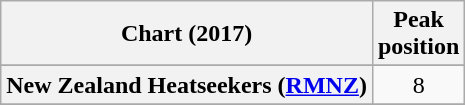<table class="wikitable sortable plainrowheaders" style="text-align:center">
<tr>
<th scope="col">Chart (2017)</th>
<th scope="col">Peak<br> position</th>
</tr>
<tr>
</tr>
<tr>
<th scope="row">New Zealand Heatseekers (<a href='#'>RMNZ</a>)</th>
<td>8</td>
</tr>
<tr>
</tr>
<tr>
</tr>
<tr>
</tr>
</table>
